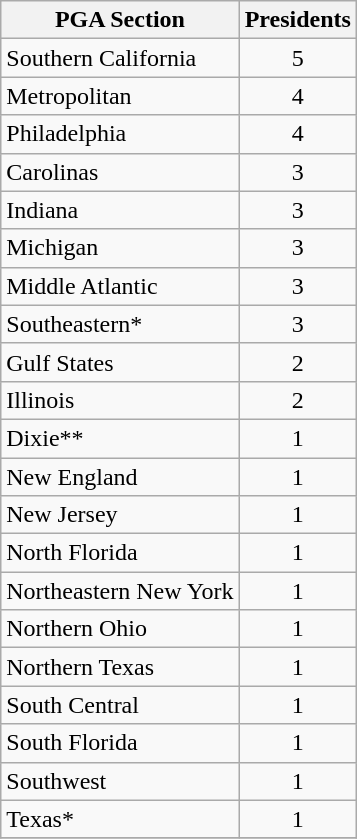<table class="wikitable plainrowheaders sortable">
<tr>
<th scope="col">PGA Section</th>
<th scope="col">Presidents</th>
</tr>
<tr>
<td style="text-align:left">Southern California</td>
<td style="text-align:center">5</td>
</tr>
<tr>
<td style="text-align:left">Metropolitan</td>
<td style="text-align:center">4</td>
</tr>
<tr>
<td style="text-align:left">Philadelphia</td>
<td style="text-align:center">4</td>
</tr>
<tr>
<td style="text-align:left">Carolinas</td>
<td style="text-align:center">3</td>
</tr>
<tr>
<td style="text-align:left">Indiana</td>
<td style="text-align:center">3</td>
</tr>
<tr>
<td style="text-align:left">Michigan</td>
<td style="text-align:center">3</td>
</tr>
<tr>
<td style="text-align:left">Middle Atlantic</td>
<td style="text-align:center">3</td>
</tr>
<tr>
<td style="text-align:left">Southeastern*</td>
<td style="text-align:center">3</td>
</tr>
<tr>
<td style="text-align:left">Gulf States</td>
<td style="text-align:center">2</td>
</tr>
<tr>
<td style="text-align:left">Illinois</td>
<td style="text-align:center">2</td>
</tr>
<tr>
<td style="text-align:left">Dixie**</td>
<td style="text-align:center">1</td>
</tr>
<tr>
<td style="text-align:left">New England</td>
<td style="text-align:center">1</td>
</tr>
<tr>
<td style="text-align:left">New Jersey</td>
<td style="text-align:center">1</td>
</tr>
<tr>
<td style="text-align:left">North Florida</td>
<td style="text-align:center">1</td>
</tr>
<tr>
<td style="text-align:left">Northeastern New York</td>
<td style="text-align:center">1</td>
</tr>
<tr>
<td style="text-align:left">Northern Ohio</td>
<td style="text-align:center">1</td>
</tr>
<tr>
<td style="text-align:left">Northern Texas</td>
<td style="text-align:center">1</td>
</tr>
<tr>
<td style="text-align:left">South Central</td>
<td style="text-align:center">1</td>
</tr>
<tr>
<td style="text-align:left">South Florida</td>
<td style="text-align:center">1</td>
</tr>
<tr>
<td style="text-align:left">Southwest</td>
<td style="text-align:center">1</td>
</tr>
<tr>
<td style="text-align:left">Texas*</td>
<td style="text-align:center">1</td>
</tr>
<tr>
</tr>
</table>
